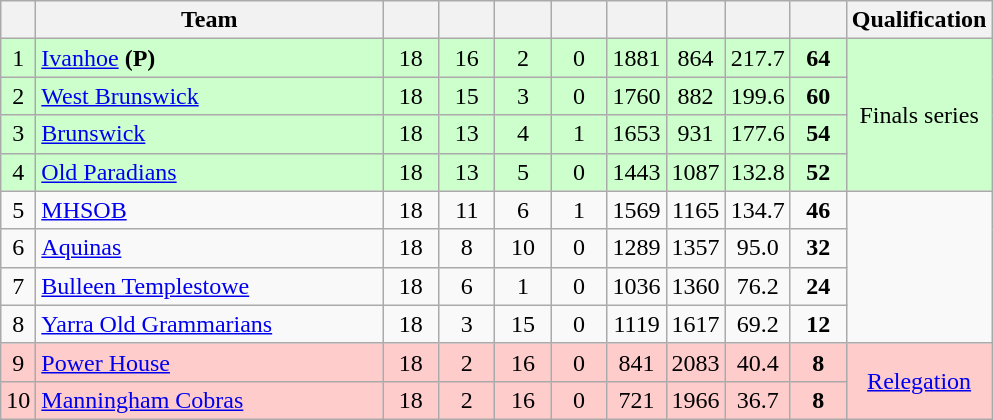<table class="wikitable" style="text-align:center; margin-bottom:0">
<tr>
<th style="width:10px"></th>
<th style="width:35%;">Team</th>
<th style="width:30px;"></th>
<th style="width:30px;"></th>
<th style="width:30px;"></th>
<th style="width:30px;"></th>
<th style="width:30px;"></th>
<th style="width:30px;"></th>
<th style="width:30px;"></th>
<th style="width:30px;"></th>
<th>Qualification</th>
</tr>
<tr style="background:#ccffcc;">
<td>1</td>
<td style="text-align:left;"><a href='#'>Ivanhoe</a> <strong>(P)</strong></td>
<td>18</td>
<td>16</td>
<td>2</td>
<td>0</td>
<td>1881</td>
<td>864</td>
<td>217.7</td>
<td><strong>64</strong></td>
<td rowspan=4>Finals series</td>
</tr>
<tr style="background:#ccffcc;">
<td>2</td>
<td style="text-align:left;"><a href='#'>West Brunswick</a></td>
<td>18</td>
<td>15</td>
<td>3</td>
<td>0</td>
<td>1760</td>
<td>882</td>
<td>199.6</td>
<td><strong>60</strong></td>
</tr>
<tr style="background:#ccffcc;">
<td>3</td>
<td style="text-align:left;"><a href='#'>Brunswick</a></td>
<td>18</td>
<td>13</td>
<td>4</td>
<td>1</td>
<td>1653</td>
<td>931</td>
<td>177.6</td>
<td><strong>54</strong></td>
</tr>
<tr style="background:#ccffcc;">
<td>4</td>
<td style="text-align:left;"><a href='#'>Old Paradians</a></td>
<td>18</td>
<td>13</td>
<td>5</td>
<td>0</td>
<td>1443</td>
<td>1087</td>
<td>132.8</td>
<td><strong>52</strong></td>
</tr>
<tr>
<td>5</td>
<td style="text-align:left;"><a href='#'>MHSOB</a></td>
<td>18</td>
<td>11</td>
<td>6</td>
<td>1</td>
<td>1569</td>
<td>1165</td>
<td>134.7</td>
<td><strong>46</strong></td>
</tr>
<tr>
<td>6</td>
<td style="text-align:left;"><a href='#'>Aquinas</a></td>
<td>18</td>
<td>8</td>
<td>10</td>
<td>0</td>
<td>1289</td>
<td>1357</td>
<td>95.0</td>
<td><strong>32</strong></td>
</tr>
<tr>
<td>7</td>
<td style="text-align:left;"><a href='#'>Bulleen Templestowe</a></td>
<td>18</td>
<td>6</td>
<td>1</td>
<td>0</td>
<td>1036</td>
<td>1360</td>
<td>76.2</td>
<td><strong>24</strong></td>
</tr>
<tr>
<td>8</td>
<td style="text-align:left;"><a href='#'>Yarra Old Grammarians</a></td>
<td>18</td>
<td>3</td>
<td>15</td>
<td>0</td>
<td>1119</td>
<td>1617</td>
<td>69.2</td>
<td><strong>12</strong></td>
</tr>
<tr style="background:#FFCCCC;">
<td>9</td>
<td style="text-align:left;"><a href='#'>Power House</a></td>
<td>18</td>
<td>2</td>
<td>16</td>
<td>0</td>
<td>841</td>
<td>2083</td>
<td>40.4</td>
<td><strong>8</strong></td>
<td rowspan=2><a href='#'>Relegation</a></td>
</tr>
<tr style="background:#FFCCCC;">
<td>10</td>
<td style="text-align:left;"><a href='#'>Manningham Cobras</a></td>
<td>18</td>
<td>2</td>
<td>16</td>
<td>0</td>
<td>721</td>
<td>1966</td>
<td>36.7</td>
<td><strong>8</strong></td>
</tr>
</table>
